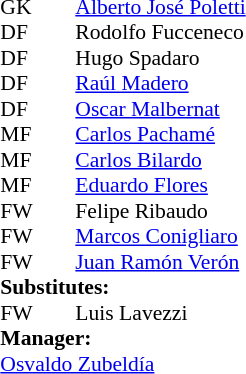<table style="font-size:90%; margin:0.2em auto;" cellspacing="0" cellpadding="0">
<tr>
<th width="25"></th>
<th width="25"></th>
</tr>
<tr>
<td>GK</td>
<td></td>
<td> <a href='#'>Alberto José Poletti</a></td>
</tr>
<tr>
<td>DF</td>
<td></td>
<td> Rodolfo Fucceneco</td>
</tr>
<tr>
<td>DF</td>
<td></td>
<td> Hugo Spadaro</td>
</tr>
<tr>
<td>DF</td>
<td></td>
<td> <a href='#'>Raúl Madero</a></td>
</tr>
<tr>
<td>DF</td>
<td></td>
<td> <a href='#'>Oscar Malbernat</a></td>
</tr>
<tr>
<td>MF</td>
<td></td>
<td> <a href='#'>Carlos Pachamé</a></td>
</tr>
<tr>
<td>MF</td>
<td></td>
<td> <a href='#'>Carlos Bilardo</a></td>
</tr>
<tr>
<td>MF</td>
<td></td>
<td> <a href='#'>Eduardo Flores</a></td>
</tr>
<tr>
<td>FW</td>
<td></td>
<td> Felipe Ribaudo </td>
</tr>
<tr>
<td>FW</td>
<td></td>
<td> <a href='#'>Marcos Conigliaro</a></td>
</tr>
<tr>
<td>FW</td>
<td></td>
<td> <a href='#'>Juan Ramón Verón</a></td>
</tr>
<tr>
<td colspan=3><strong>Substitutes:</strong></td>
</tr>
<tr>
<td>FW</td>
<td></td>
<td> Luis Lavezzi </td>
</tr>
<tr>
<td colspan=3><strong>Manager:</strong></td>
</tr>
<tr>
<td colspan=4> <a href='#'>Osvaldo Zubeldía</a></td>
</tr>
</table>
